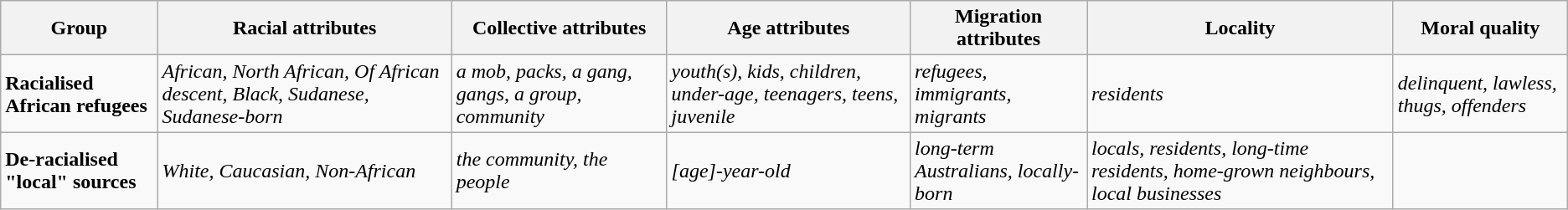<table class="wikitable">
<tr>
<th>Group</th>
<th>Racial attributes</th>
<th>Collective attributes</th>
<th>Age attributes</th>
<th>Migration attributes</th>
<th>Locality</th>
<th>Moral quality</th>
</tr>
<tr>
<td><strong>Racialised African refugees</strong></td>
<td><em>African, North African, Of African descent, Black, Sudanese, Sudanese-born</em></td>
<td><em>a mob, packs, a gang, gangs, a group, community</em></td>
<td><em>youth(s), kids, children, under-age, teenagers, teens, juvenile</em></td>
<td><em>refugees, immigrants, migrants</em></td>
<td><em>residents</em></td>
<td><em>delinquent, lawless, thugs, offenders</em></td>
</tr>
<tr>
<td><strong>De-racialised "local" sources</strong></td>
<td><em>White, Caucasian, Non-African</em></td>
<td><em>the community, the people</em></td>
<td><em>[age]-year-old</em></td>
<td><em>long-term Australians, locally-born</em></td>
<td><em>locals, residents, long-time residents, home-grown neighbours, local businesses</em></td>
<td></td>
</tr>
</table>
